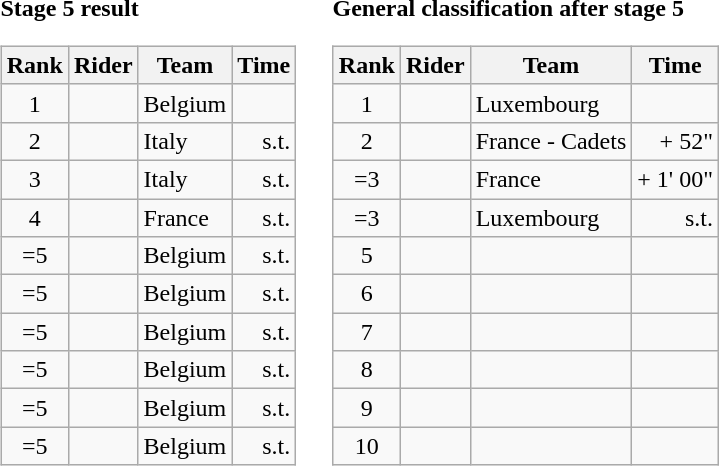<table>
<tr>
<td><strong>Stage 5 result</strong><br><table class="wikitable">
<tr>
<th scope="col">Rank</th>
<th scope="col">Rider</th>
<th scope="col">Team</th>
<th scope="col">Time</th>
</tr>
<tr>
<td style="text-align:center;">1</td>
<td></td>
<td>Belgium</td>
<td style="text-align:right;"></td>
</tr>
<tr>
<td style="text-align:center;">2</td>
<td></td>
<td>Italy</td>
<td style="text-align:right;">s.t.</td>
</tr>
<tr>
<td style="text-align:center;">3</td>
<td></td>
<td>Italy</td>
<td style="text-align:right;">s.t.</td>
</tr>
<tr>
<td style="text-align:center;">4</td>
<td></td>
<td>France</td>
<td style="text-align:right;">s.t.</td>
</tr>
<tr>
<td style="text-align:center;">=5</td>
<td></td>
<td>Belgium</td>
<td style="text-align:right;">s.t.</td>
</tr>
<tr>
<td style="text-align:center;">=5</td>
<td></td>
<td>Belgium</td>
<td style="text-align:right;">s.t.</td>
</tr>
<tr>
<td style="text-align:center;">=5</td>
<td></td>
<td>Belgium</td>
<td style="text-align:right;">s.t.</td>
</tr>
<tr>
<td style="text-align:center;">=5</td>
<td></td>
<td>Belgium</td>
<td style="text-align:right;">s.t.</td>
</tr>
<tr>
<td style="text-align:center;">=5</td>
<td></td>
<td>Belgium</td>
<td style="text-align:right;">s.t.</td>
</tr>
<tr>
<td style="text-align:center;">=5</td>
<td></td>
<td>Belgium</td>
<td style="text-align:right;">s.t.</td>
</tr>
</table>
</td>
<td></td>
<td><strong>General classification after stage 5</strong><br><table class="wikitable">
<tr>
<th scope="col">Rank</th>
<th scope="col">Rider</th>
<th scope="col">Team</th>
<th scope="col">Time</th>
</tr>
<tr>
<td style="text-align:center;">1</td>
<td></td>
<td>Luxembourg</td>
<td style="text-align:right;"></td>
</tr>
<tr>
<td style="text-align:center;">2</td>
<td></td>
<td>France - Cadets</td>
<td style="text-align:right;">+ 52"</td>
</tr>
<tr>
<td style="text-align:center;">=3</td>
<td></td>
<td>France</td>
<td style="text-align:right;">+ 1' 00"</td>
</tr>
<tr>
<td style="text-align:center;">=3</td>
<td></td>
<td>Luxembourg</td>
<td style="text-align:right;">s.t.</td>
</tr>
<tr>
<td style="text-align:center;">5</td>
<td></td>
<td></td>
<td></td>
</tr>
<tr>
<td style="text-align:center;">6</td>
<td></td>
<td></td>
<td></td>
</tr>
<tr>
<td style="text-align:center;">7</td>
<td></td>
<td></td>
<td></td>
</tr>
<tr>
<td style="text-align:center;">8</td>
<td></td>
<td></td>
<td></td>
</tr>
<tr>
<td style="text-align:center;">9</td>
<td></td>
<td></td>
<td></td>
</tr>
<tr>
<td style="text-align:center;">10</td>
<td></td>
<td></td>
<td></td>
</tr>
</table>
</td>
</tr>
</table>
